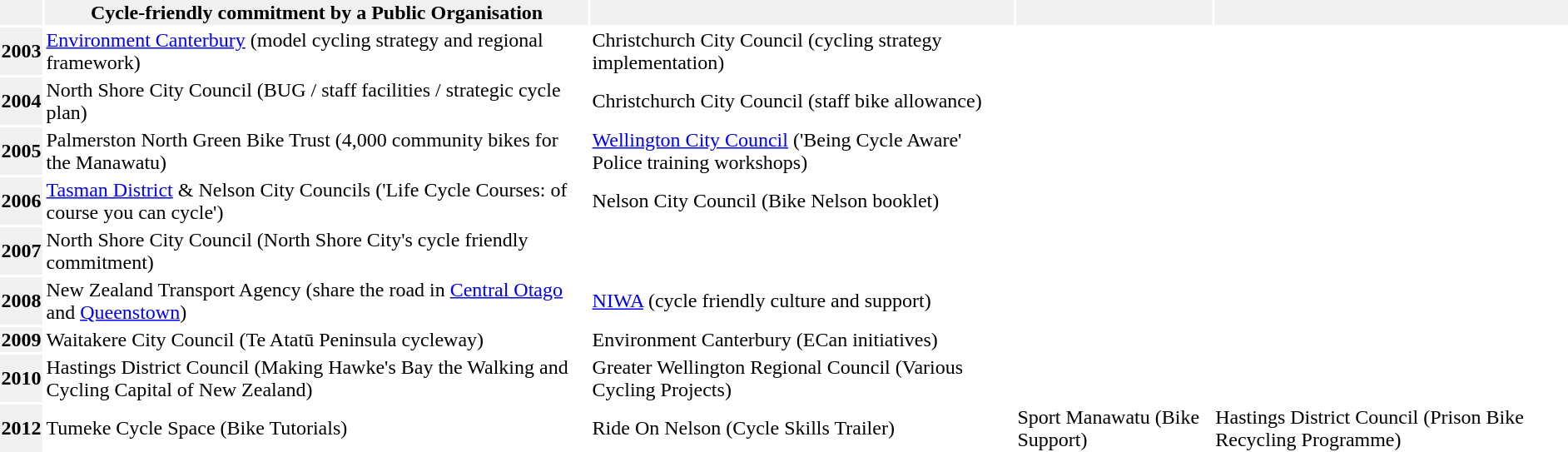<table>
<tr>
<td align="center" style="background:#f0f0f0;"></td>
<td align="center" style="background:#f0f0f0;"><strong>Cycle-friendly commitment by a Public Organisation</strong></td>
<td align="center" style="background:#f0f0f0;"></td>
<td align="center" style="background:#f0f0f0;"></td>
<td align="center" style="background:#f0f0f0;"></td>
</tr>
<tr>
<td style="background:#f0f0f0;"><strong>2003</strong></td>
<td><a href='#'>Environment Canterbury</a> (model cycling strategy and regional framework)</td>
<td>Christchurch City Council (cycling strategy implementation)</td>
<td></td>
</tr>
<tr>
<td style="background:#f0f0f0;"><strong>2004</strong></td>
<td>North Shore City Council (BUG / staff facilities / strategic cycle plan)</td>
<td>Christchurch City Council (staff bike allowance)</td>
<td></td>
<td></td>
</tr>
<tr>
<td style="background:#f0f0f0;"><strong>2005</strong></td>
<td>Palmerston North Green Bike Trust (4,000 community bikes for the Manawatu)</td>
<td><a href='#'>Wellington City Council</a> ('Being Cycle Aware' Police training workshops)</td>
<td></td>
<td></td>
</tr>
<tr>
<td style="background:#f0f0f0;"><strong>2006</strong></td>
<td><a href='#'>Tasman District</a> & Nelson City Councils ('Life Cycle Courses: of course you can cycle')</td>
<td>Nelson City Council (Bike Nelson booklet)</td>
<td></td>
<td></td>
</tr>
<tr>
<td style="background:#f0f0f0;"><strong>2007</strong></td>
<td>North Shore City Council (North Shore City's cycle friendly commitment)</td>
<td></td>
<td></td>
</tr>
<tr>
<td style="background:#f0f0f0;"><strong>2008</strong></td>
<td>New Zealand Transport Agency (share the road in <a href='#'>Central Otago</a> and <a href='#'>Queenstown</a>)</td>
<td><a href='#'>NIWA</a> (cycle friendly culture and support)</td>
<td></td>
</tr>
<tr>
<td style="background:#f0f0f0;"><strong>2009</strong></td>
<td>Waitakere City Council (Te Atatū Peninsula cycleway)</td>
<td>Environment Canterbury (ECan initiatives)</td>
<td></td>
</tr>
<tr>
<td style="background:#f0f0f0;"><strong>2010</strong></td>
<td>Hastings District Council (Making Hawke's Bay the Walking and Cycling Capital of New Zealand)</td>
<td>Greater Wellington Regional Council (Various Cycling Projects)</td>
<td></td>
</tr>
<tr>
<td style="background:#f0f0f0;"><strong>2012</strong></td>
<td>Tumeke Cycle Space (Bike Tutorials)</td>
<td>Ride On Nelson (Cycle Skills Trailer)</td>
<td>Sport Manawatu (Bike Support)</td>
<td>Hastings District Council (Prison Bike Recycling Programme)</td>
<td></td>
</tr>
<tr>
<td></td>
</tr>
</table>
